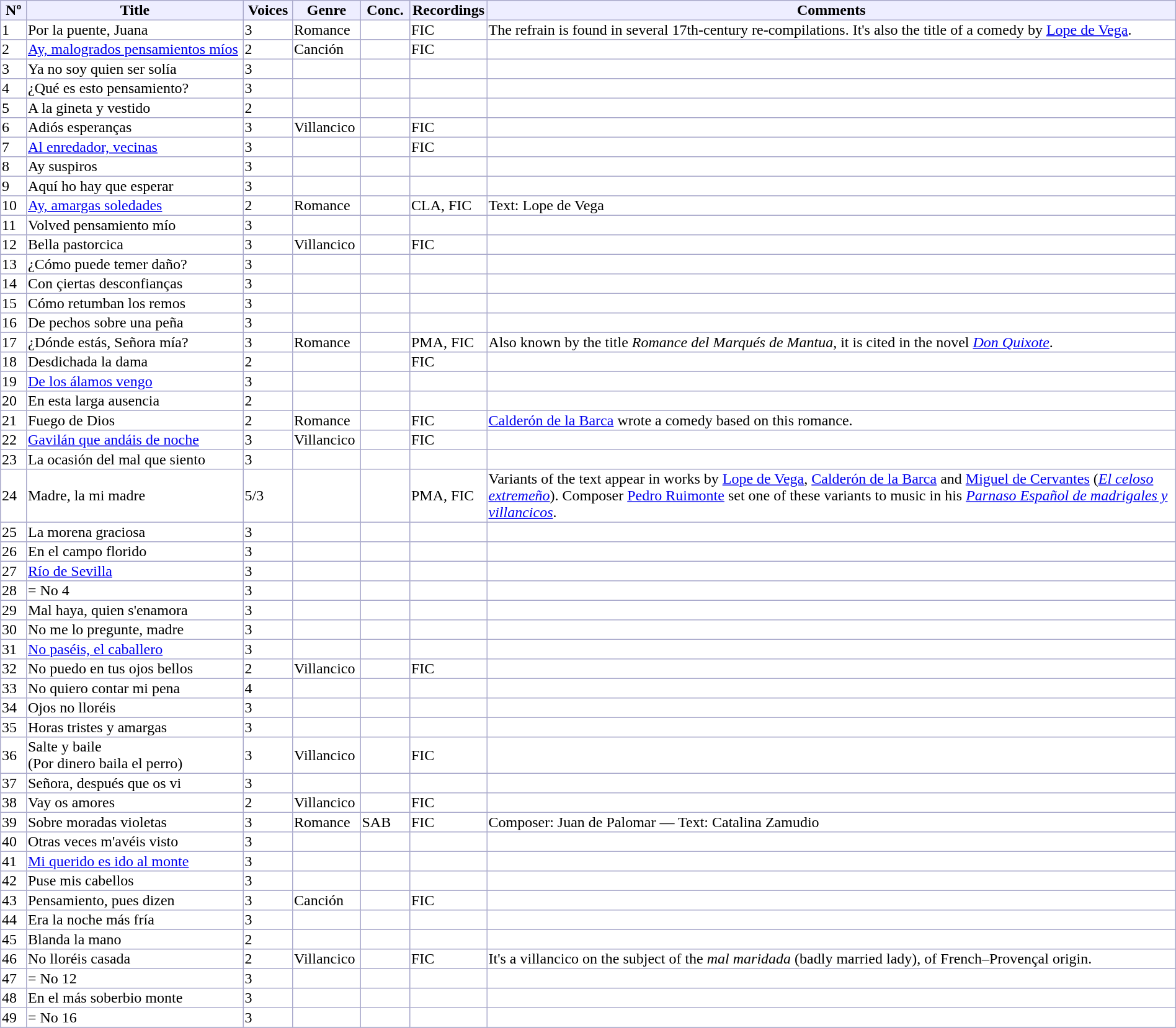<table style="border:1px solid #AAAACC;" rules="all" cellspacing="0">
<tr>
<th style="width: 25px; background:#EEEEFF;">Nº</th>
<th style="width:230px; background:#EEEEFF">Title</th>
<th style="width: 50px; background:#EEEEFF;">Voices</th>
<th style="width: 70px; background:#EEEEFF">Genre</th>
<th style="width: 50px; background:#EEEEFF">Conc.</th>
<th style="width: 80px; background:#EEEEFF">Recordings</th>
<th style="background:#EEEEFF">Comments</th>
</tr>
<tr>
<td>1</td>
<td>Por la puente, Juana</td>
<td>3</td>
<td>Romance</td>
<td></td>
<td>FIC</td>
<td>The refrain is found in several 17th-century re-compilations. It's also the title of a comedy by <a href='#'>Lope de Vega</a>.</td>
</tr>
<tr>
<td>2</td>
<td><a href='#'>Ay, malogrados pensamientos míos</a></td>
<td>2</td>
<td>Canción</td>
<td></td>
<td>FIC</td>
<td></td>
</tr>
<tr>
<td>3</td>
<td>Ya no soy quien ser solía</td>
<td>3</td>
<td></td>
<td></td>
<td></td>
<td></td>
</tr>
<tr>
<td>4</td>
<td>¿Qué es esto pensamiento?</td>
<td>3</td>
<td></td>
<td></td>
<td></td>
<td></td>
</tr>
<tr>
<td>5</td>
<td>A la gineta y vestido</td>
<td>2</td>
<td></td>
<td></td>
<td></td>
<td></td>
</tr>
<tr>
<td>6</td>
<td>Adiós esperanças</td>
<td>3</td>
<td>Villancico</td>
<td></td>
<td>FIC</td>
<td></td>
</tr>
<tr>
<td>7</td>
<td><a href='#'>Al enredador, vecinas</a></td>
<td>3</td>
<td></td>
<td></td>
<td>FIC</td>
<td></td>
</tr>
<tr>
<td>8</td>
<td>Ay suspiros</td>
<td>3</td>
<td></td>
<td></td>
<td></td>
<td></td>
</tr>
<tr>
<td>9</td>
<td>Aquí ho hay que esperar</td>
<td>3</td>
<td></td>
<td></td>
<td></td>
<td></td>
</tr>
<tr>
<td>10</td>
<td><a href='#'>Ay, amargas soledades</a></td>
<td>2</td>
<td>Romance</td>
<td></td>
<td>CLA, FIC</td>
<td>Text: Lope de Vega</td>
</tr>
<tr>
<td>11</td>
<td>Volved pensamiento mío</td>
<td>3</td>
<td></td>
<td></td>
<td></td>
<td></td>
</tr>
<tr>
<td>12</td>
<td>Bella pastorcica</td>
<td>3</td>
<td>Villancico</td>
<td></td>
<td>FIC</td>
<td></td>
</tr>
<tr>
<td>13</td>
<td>¿Cómo puede temer daño?</td>
<td>3</td>
<td></td>
<td></td>
<td></td>
<td></td>
</tr>
<tr>
<td>14</td>
<td>Con çiertas desconfianças</td>
<td>3</td>
<td></td>
<td></td>
<td></td>
<td></td>
</tr>
<tr>
<td>15</td>
<td>Cómo retumban los remos</td>
<td>3</td>
<td></td>
<td></td>
<td></td>
<td></td>
</tr>
<tr>
<td>16</td>
<td>De pechos sobre una peña</td>
<td>3</td>
<td></td>
<td></td>
<td></td>
<td></td>
</tr>
<tr>
<td>17</td>
<td>¿Dónde estás, Señora mía?</td>
<td>3</td>
<td>Romance</td>
<td></td>
<td>PMA, FIC</td>
<td>Also known by the title <em>Romance del Marqués de Mantua</em>, it is cited in the novel <em><a href='#'>Don Quixote</a></em>.</td>
</tr>
<tr>
<td>18</td>
<td>Desdichada la dama</td>
<td>2</td>
<td></td>
<td></td>
<td>FIC</td>
<td></td>
</tr>
<tr>
<td>19</td>
<td><a href='#'>De los álamos vengo</a></td>
<td>3</td>
<td></td>
<td></td>
<td></td>
<td></td>
</tr>
<tr>
<td>20</td>
<td>En esta larga ausencia</td>
<td>2</td>
<td></td>
<td></td>
<td></td>
<td></td>
</tr>
<tr>
<td>21</td>
<td>Fuego de Dios</td>
<td>2</td>
<td>Romance</td>
<td></td>
<td>FIC</td>
<td><a href='#'>Calderón de la Barca</a> wrote a comedy based on this romance.</td>
</tr>
<tr>
<td>22</td>
<td><a href='#'>Gavilán que andáis de noche</a></td>
<td>3</td>
<td>Villancico</td>
<td></td>
<td>FIC</td>
<td></td>
</tr>
<tr>
<td>23</td>
<td>La ocasión del mal que siento</td>
<td>3</td>
<td></td>
<td></td>
<td></td>
<td></td>
</tr>
<tr>
<td>24</td>
<td>Madre, la mi madre</td>
<td>5/3</td>
<td></td>
<td></td>
<td>PMA, FIC</td>
<td>Variants of the text appear in works by <a href='#'>Lope de Vega</a>, <a href='#'>Calderón de la Barca</a> and <a href='#'>Miguel de Cervantes</a> (<em><a href='#'>El celoso extremeño</a></em>). Composer <a href='#'>Pedro Ruimonte</a> set one of these variants to music in his <em><a href='#'>Parnaso Español de madrigales y villancicos</a></em>.</td>
</tr>
<tr>
<td>25</td>
<td>La morena graciosa</td>
<td>3</td>
<td></td>
<td></td>
<td></td>
<td></td>
</tr>
<tr>
<td>26</td>
<td>En el campo florido</td>
<td>3</td>
<td></td>
<td></td>
<td></td>
<td></td>
</tr>
<tr>
<td>27</td>
<td><a href='#'>Río de Sevilla</a></td>
<td>3</td>
<td></td>
<td></td>
<td></td>
<td></td>
</tr>
<tr>
<td>28</td>
<td>= No 4</td>
<td>3</td>
<td></td>
<td></td>
<td></td>
<td></td>
</tr>
<tr>
<td>29</td>
<td>Mal haya, quien s'enamora</td>
<td>3</td>
<td></td>
<td></td>
<td></td>
<td></td>
</tr>
<tr>
<td>30</td>
<td>No me lo pregunte, madre</td>
<td>3</td>
<td></td>
<td></td>
<td></td>
<td></td>
</tr>
<tr>
<td>31</td>
<td><a href='#'>No paséis, el caballero</a></td>
<td>3</td>
<td></td>
<td></td>
<td></td>
<td></td>
</tr>
<tr>
<td>32</td>
<td>No puedo en tus ojos bellos</td>
<td>2</td>
<td>Villancico</td>
<td></td>
<td>FIC</td>
<td></td>
</tr>
<tr>
<td>33</td>
<td>No quiero contar mi pena</td>
<td>4</td>
<td></td>
<td></td>
<td></td>
<td></td>
</tr>
<tr>
<td>34</td>
<td>Ojos no lloréis</td>
<td>3</td>
<td></td>
<td></td>
<td></td>
<td></td>
</tr>
<tr>
<td>35</td>
<td>Horas tristes y amargas</td>
<td>3</td>
<td></td>
<td></td>
<td></td>
<td></td>
</tr>
<tr>
<td>36</td>
<td>Salte y baile <br>(Por dinero baila el perro)</td>
<td>3</td>
<td>Villancico</td>
<td></td>
<td>FIC</td>
<td></td>
</tr>
<tr>
<td>37</td>
<td>Señora, después que os vi</td>
<td>3</td>
<td></td>
<td></td>
<td></td>
<td></td>
</tr>
<tr>
<td>38</td>
<td>Vay os amores</td>
<td>2</td>
<td>Villancico</td>
<td></td>
<td>FIC</td>
<td></td>
</tr>
<tr>
<td>39</td>
<td>Sobre moradas violetas</td>
<td>3</td>
<td>Romance</td>
<td>SAB</td>
<td>FIC</td>
<td>Composer: Juan de Palomar — Text: Catalina Zamudio</td>
</tr>
<tr>
<td>40</td>
<td>Otras veces m'avéis visto</td>
<td>3</td>
<td></td>
<td></td>
<td></td>
<td></td>
</tr>
<tr>
<td>41</td>
<td><a href='#'>Mi querido es ido al monte</a></td>
<td>3</td>
<td></td>
<td></td>
<td></td>
<td></td>
</tr>
<tr>
<td>42</td>
<td>Puse mis cabellos</td>
<td>3</td>
<td></td>
<td></td>
<td></td>
<td></td>
</tr>
<tr>
<td>43</td>
<td>Pensamiento, pues dizen</td>
<td>3</td>
<td>Canción</td>
<td></td>
<td>FIC</td>
<td></td>
</tr>
<tr>
<td>44</td>
<td>Era la noche más fría</td>
<td>3</td>
<td></td>
<td></td>
<td></td>
<td></td>
</tr>
<tr>
<td>45</td>
<td>Blanda la mano</td>
<td>2</td>
<td></td>
<td></td>
<td></td>
<td></td>
</tr>
<tr>
<td>46</td>
<td>No lloréis casada</td>
<td>2</td>
<td>Villancico</td>
<td></td>
<td>FIC</td>
<td>It's a villancico on the subject of the <em>mal maridada</em> (badly married lady), of French–Provençal origin.</td>
</tr>
<tr>
<td>47</td>
<td>= No 12</td>
<td>3</td>
<td></td>
<td></td>
<td></td>
<td></td>
</tr>
<tr>
<td>48</td>
<td>En el más soberbio monte</td>
<td>3</td>
<td></td>
<td></td>
<td></td>
<td></td>
</tr>
<tr>
<td>49</td>
<td>= No 16</td>
<td>3</td>
<td></td>
<td></td>
<td></td>
<td></td>
</tr>
<tr>
</tr>
</table>
